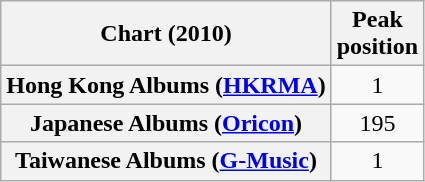<table class="wikitable plainrowheaders sortable">
<tr>
<th>Chart (2010)</th>
<th>Peak<br>position</th>
</tr>
<tr>
<th scope="row">Hong Kong Albums (<a href='#'>HKRMA</a>)</th>
<td style="text-align:center;">1</td>
</tr>
<tr>
<th scope="row">Japanese Albums (<a href='#'>Oricon</a>)</th>
<td style="text-align:center;">195</td>
</tr>
<tr>
<th scope="row">Taiwanese Albums (<a href='#'>G-Music</a>)</th>
<td style="text-align:center;">1</td>
</tr>
</table>
